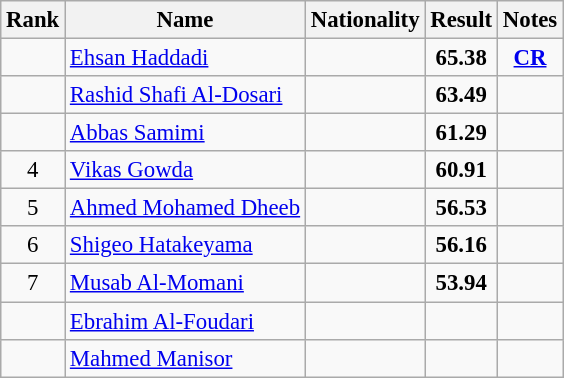<table class="wikitable sortable" style="text-align:center;font-size:95%">
<tr>
<th>Rank</th>
<th>Name</th>
<th>Nationality</th>
<th>Result</th>
<th>Notes</th>
</tr>
<tr>
<td></td>
<td align=left><a href='#'>Ehsan Haddadi</a></td>
<td align=left></td>
<td><strong>65.38</strong></td>
<td><strong><a href='#'>CR</a></strong></td>
</tr>
<tr>
<td></td>
<td align=left><a href='#'>Rashid Shafi Al-Dosari</a></td>
<td align=left></td>
<td><strong>63.49</strong></td>
<td></td>
</tr>
<tr>
<td></td>
<td align=left><a href='#'>Abbas Samimi</a></td>
<td align=left></td>
<td><strong>61.29</strong></td>
<td></td>
</tr>
<tr>
<td>4</td>
<td align=left><a href='#'>Vikas Gowda</a></td>
<td align=left></td>
<td><strong>60.91</strong></td>
<td></td>
</tr>
<tr>
<td>5</td>
<td align=left><a href='#'>Ahmed Mohamed Dheeb</a></td>
<td align=left></td>
<td><strong>56.53</strong></td>
<td></td>
</tr>
<tr>
<td>6</td>
<td align=left><a href='#'>Shigeo Hatakeyama</a></td>
<td align=left></td>
<td><strong>56.16</strong></td>
<td></td>
</tr>
<tr>
<td>7</td>
<td align=left><a href='#'>Musab Al-Momani</a></td>
<td align=left></td>
<td><strong>53.94</strong></td>
<td></td>
</tr>
<tr>
<td></td>
<td align=left><a href='#'>Ebrahim Al-Foudari</a></td>
<td align=left></td>
<td><strong></strong></td>
<td></td>
</tr>
<tr>
<td></td>
<td align=left><a href='#'>Mahmed Manisor</a></td>
<td align=left></td>
<td><strong></strong></td>
<td></td>
</tr>
</table>
